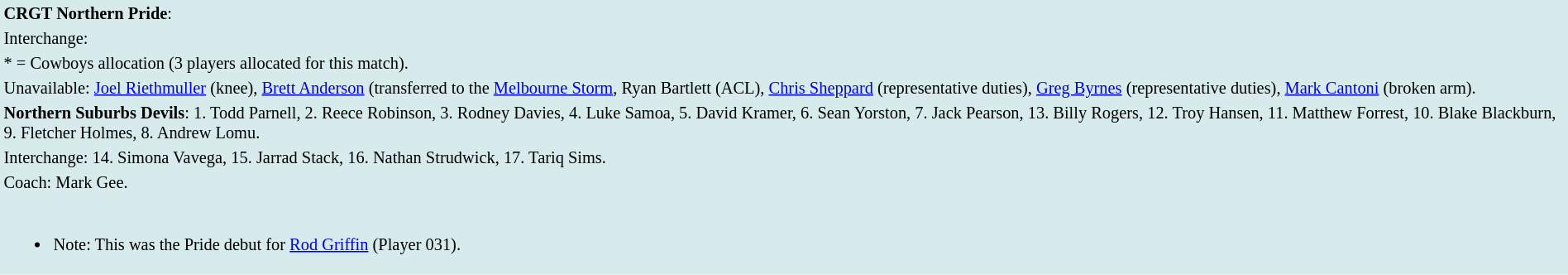<table style="background:#d7ebed; font-size:85%; width:100%;">
<tr>
<td><strong>CRGT Northern Pride</strong>:             </td>
</tr>
<tr>
<td>Interchange:    </td>
</tr>
<tr>
<td>* = Cowboys allocation (3 players allocated for this match).</td>
</tr>
<tr>
<td>Unavailable: <a href='#'>Joel Riethmuller</a> (knee), <a href='#'>Brett Anderson</a> (transferred to the <a href='#'>Melbourne Storm</a>, Ryan Bartlett (ACL), <a href='#'>Chris Sheppard</a> (representative duties), <a href='#'>Greg Byrnes</a> (representative duties), <a href='#'>Mark Cantoni</a> (broken arm).</td>
</tr>
<tr>
<td><strong>Northern Suburbs Devils</strong>: 1. Todd Parnell, 2. Reece Robinson, 3. Rodney Davies, 4. Luke Samoa, 5. David Kramer, 6. Sean Yorston, 7. Jack Pearson, 13. Billy Rogers, 12. Troy Hansen, 11. Matthew Forrest, 10. Blake Blackburn, 9. Fletcher Holmes, 8. Andrew Lomu.</td>
</tr>
<tr>
<td>Interchange: 14. Simona Vavega, 15. Jarrad Stack, 16. Nathan Strudwick, 17. Tariq Sims.</td>
</tr>
<tr>
<td>Coach: Mark Gee.</td>
</tr>
<tr>
<td><br><ul><li>Note: This was the Pride debut for <a href='#'>Rod Griffin</a> (Player 031).</li></ul></td>
</tr>
</table>
